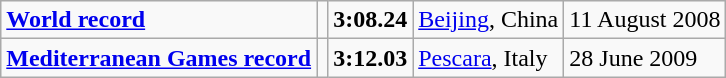<table class="wikitable">
<tr>
<td><strong><a href='#'>World record</a></strong></td>
<td></td>
<td><strong>3:08.24</strong></td>
<td><a href='#'>Beijing</a>, China</td>
<td>11 August 2008</td>
</tr>
<tr>
<td><strong><a href='#'>Mediterranean Games record</a></strong></td>
<td></td>
<td><strong>3:12.03</strong></td>
<td><a href='#'>Pescara</a>, Italy</td>
<td>28 June 2009</td>
</tr>
</table>
